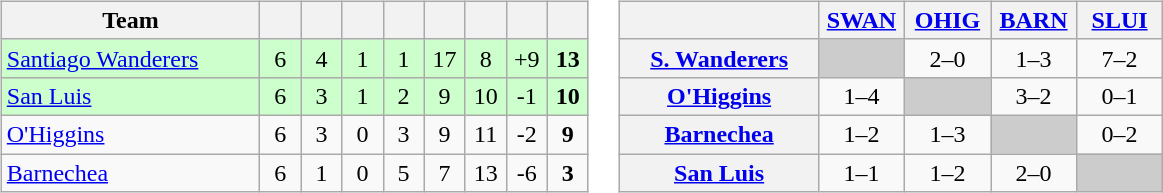<table>
<tr>
<td><br><table class="wikitable" style="text-align: center;">
<tr>
<th width=165>Team</th>
<th width=20></th>
<th width=20></th>
<th width=20></th>
<th width=20></th>
<th width=20></th>
<th width=20></th>
<th width=20></th>
<th width=20></th>
</tr>
<tr align=center bgcolor=CCFFCC>
<td align=left><a href='#'>Santiago Wanderers</a></td>
<td>6</td>
<td>4</td>
<td>1</td>
<td>1</td>
<td>17</td>
<td>8</td>
<td>+9</td>
<td><strong>13</strong></td>
</tr>
<tr align=center bgcolor=CCFFCC>
<td align=left><a href='#'>San Luis</a></td>
<td>6</td>
<td>3</td>
<td>1</td>
<td>2</td>
<td>9</td>
<td>10</td>
<td>-1</td>
<td><strong>10</strong></td>
</tr>
<tr align=center>
<td align=left><a href='#'>O'Higgins</a></td>
<td>6</td>
<td>3</td>
<td>0</td>
<td>3</td>
<td>9</td>
<td>11</td>
<td>-2</td>
<td><strong>9</strong></td>
</tr>
<tr align=center>
<td align=left><a href='#'>Barnechea</a></td>
<td>6</td>
<td>1</td>
<td>0</td>
<td>5</td>
<td>7</td>
<td>13</td>
<td>-6</td>
<td><strong>3</strong></td>
</tr>
</table>
</td>
<td><br><table class="wikitable" style="text-align:center">
<tr>
<th width="125"> </th>
<th width="50"><a href='#'>SWAN</a></th>
<th width="50"><a href='#'>OHIG</a></th>
<th width="50"><a href='#'>BARN</a></th>
<th width="50"><a href='#'>SLUI</a></th>
</tr>
<tr>
<th><a href='#'>S. Wanderers</a></th>
<td bgcolor="#CCCCCC"></td>
<td>2–0</td>
<td>1–3</td>
<td>7–2</td>
</tr>
<tr>
<th><a href='#'>O'Higgins</a></th>
<td>1–4</td>
<td bgcolor="#CCCCCC"></td>
<td>3–2</td>
<td>0–1</td>
</tr>
<tr>
<th><a href='#'>Barnechea</a></th>
<td>1–2</td>
<td>1–3</td>
<td bgcolor="#CCCCCC"></td>
<td>0–2</td>
</tr>
<tr>
<th><a href='#'>San Luis</a></th>
<td>1–1</td>
<td>1–2</td>
<td>2–0</td>
<td bgcolor="#CCCCCC"></td>
</tr>
</table>
</td>
</tr>
</table>
